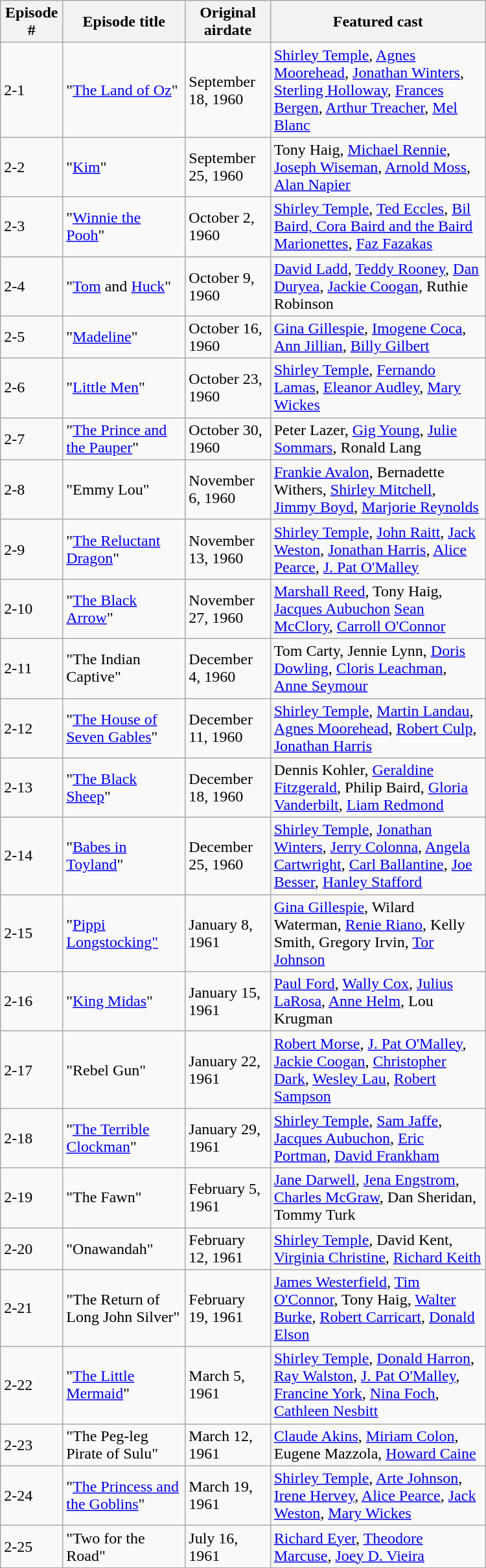<table class="wikitable" width="500">
<tr>
<th>Episode #</th>
<th>Episode title</th>
<th>Original airdate</th>
<th>Featured cast</th>
</tr>
<tr>
<td>2-1</td>
<td>"<a href='#'>The Land of Oz</a>"</td>
<td>September 18, 1960</td>
<td><a href='#'>Shirley Temple</a>, <a href='#'>Agnes Moorehead</a>, <a href='#'>Jonathan Winters</a>, <a href='#'>Sterling Holloway</a>, <a href='#'>Frances Bergen</a>, <a href='#'>Arthur Treacher</a>, <a href='#'>Mel Blanc</a></td>
</tr>
<tr>
<td>2-2</td>
<td>"<a href='#'>Kim</a>"</td>
<td>September 25, 1960</td>
<td>Tony Haig, <a href='#'>Michael Rennie</a>, <a href='#'>Joseph Wiseman</a>, <a href='#'>Arnold Moss</a>, <a href='#'>Alan Napier</a></td>
</tr>
<tr>
<td>2-3</td>
<td>"<a href='#'>Winnie the Pooh</a>"</td>
<td>October 2, 1960</td>
<td><a href='#'>Shirley Temple</a>, <a href='#'>Ted Eccles</a>, <a href='#'>Bil Baird, Cora Baird and the Baird Marionettes</a>, <a href='#'>Faz Fazakas</a></td>
</tr>
<tr>
<td>2-4</td>
<td>"<a href='#'>Tom</a> and <a href='#'>Huck</a>"</td>
<td>October 9, 1960</td>
<td><a href='#'>David Ladd</a>, <a href='#'>Teddy Rooney</a>, <a href='#'>Dan Duryea</a>, <a href='#'>Jackie Coogan</a>, Ruthie Robinson</td>
</tr>
<tr>
<td>2-5</td>
<td>"<a href='#'>Madeline</a>"</td>
<td>October 16, 1960</td>
<td><a href='#'>Gina Gillespie</a>, <a href='#'>Imogene Coca</a>, <a href='#'>Ann Jillian</a>, <a href='#'>Billy Gilbert</a></td>
</tr>
<tr>
<td>2-6</td>
<td>"<a href='#'>Little Men</a>"</td>
<td>October 23, 1960</td>
<td><a href='#'>Shirley Temple</a>, <a href='#'>Fernando Lamas</a>, <a href='#'>Eleanor Audley</a>, <a href='#'>Mary Wickes</a></td>
</tr>
<tr>
<td>2-7</td>
<td>"<a href='#'>The Prince and the Pauper</a>"</td>
<td>October 30, 1960</td>
<td>Peter Lazer, <a href='#'>Gig Young</a>, <a href='#'>Julie Sommars</a>, Ronald Lang</td>
</tr>
<tr>
<td>2-8</td>
<td>"Emmy Lou"</td>
<td>November 6, 1960</td>
<td><a href='#'>Frankie Avalon</a>, Bernadette Withers, <a href='#'>Shirley Mitchell</a>, <a href='#'>Jimmy Boyd</a>, <a href='#'>Marjorie Reynolds</a></td>
</tr>
<tr>
<td>2-9</td>
<td>"<a href='#'>The Reluctant Dragon</a>"</td>
<td>November 13, 1960</td>
<td><a href='#'>Shirley Temple</a>, <a href='#'>John Raitt</a>, <a href='#'>Jack Weston</a>, <a href='#'>Jonathan Harris</a>, <a href='#'>Alice Pearce</a>, <a href='#'>J. Pat O'Malley</a></td>
</tr>
<tr>
<td>2-10</td>
<td>"<a href='#'>The Black Arrow</a>"</td>
<td>November 27, 1960</td>
<td><a href='#'>Marshall Reed</a>, Tony Haig, <a href='#'>Jacques Aubuchon</a> <a href='#'>Sean McClory</a>, <a href='#'>Carroll O'Connor</a></td>
</tr>
<tr>
<td>2-11</td>
<td>"The Indian Captive"</td>
<td>December 4, 1960</td>
<td>Tom Carty, Jennie Lynn, <a href='#'>Doris Dowling</a>, <a href='#'>Cloris Leachman</a>, <a href='#'>Anne Seymour</a></td>
</tr>
<tr>
<td>2-12</td>
<td>"<a href='#'>The House of Seven Gables</a>"</td>
<td>December 11, 1960</td>
<td><a href='#'>Shirley Temple</a>, <a href='#'>Martin Landau</a>, <a href='#'>Agnes Moorehead</a>, <a href='#'>Robert Culp</a>, <a href='#'>Jonathan Harris</a></td>
</tr>
<tr>
<td>2-13</td>
<td>"<a href='#'>The Black Sheep</a>"</td>
<td>December 18, 1960</td>
<td>Dennis Kohler, <a href='#'>Geraldine Fitzgerald</a>, Philip Baird, <a href='#'>Gloria Vanderbilt</a>, <a href='#'>Liam Redmond</a></td>
</tr>
<tr>
<td>2-14</td>
<td>"<a href='#'>Babes in Toyland</a>"</td>
<td>December 25, 1960</td>
<td><a href='#'>Shirley Temple</a>, <a href='#'>Jonathan Winters</a>, <a href='#'>Jerry Colonna</a>, <a href='#'>Angela Cartwright</a>, <a href='#'>Carl Ballantine</a>, <a href='#'>Joe Besser</a>, <a href='#'>Hanley Stafford</a></td>
</tr>
<tr>
<td>2-15</td>
<td>"<a href='#'>Pippi Longstocking"</a></td>
<td>January 8, 1961</td>
<td><a href='#'>Gina Gillespie</a>, Wilard Waterman, <a href='#'>Renie Riano</a>, Kelly Smith, Gregory Irvin, <a href='#'>Tor Johnson</a></td>
</tr>
<tr>
<td>2-16</td>
<td>"<a href='#'>King Midas</a>"</td>
<td>January 15, 1961</td>
<td><a href='#'>Paul Ford</a>, <a href='#'>Wally Cox</a>, <a href='#'>Julius LaRosa</a>, <a href='#'>Anne Helm</a>, Lou Krugman</td>
</tr>
<tr>
<td>2-17</td>
<td>"Rebel Gun"</td>
<td>January 22, 1961</td>
<td><a href='#'>Robert Morse</a>, <a href='#'>J. Pat O'Malley</a>, <a href='#'>Jackie Coogan</a>, <a href='#'>Christopher Dark</a>, <a href='#'>Wesley Lau</a>, <a href='#'>Robert Sampson</a></td>
</tr>
<tr>
<td>2-18</td>
<td>"<a href='#'>The Terrible Clockman</a>"</td>
<td>January 29, 1961</td>
<td><a href='#'>Shirley Temple</a>, <a href='#'>Sam Jaffe</a>, <a href='#'>Jacques Aubuchon</a>, <a href='#'>Eric Portman</a>, <a href='#'>David Frankham</a></td>
</tr>
<tr>
<td>2-19</td>
<td>"The Fawn"</td>
<td>February 5, 1961</td>
<td><a href='#'>Jane Darwell</a>, <a href='#'>Jena Engstrom</a>, <a href='#'>Charles McGraw</a>, Dan Sheridan, Tommy Turk</td>
</tr>
<tr>
<td>2-20</td>
<td>"Onawandah"</td>
<td>February 12, 1961</td>
<td><a href='#'>Shirley Temple</a>, David Kent, <a href='#'>Virginia Christine</a>, <a href='#'>Richard Keith</a></td>
</tr>
<tr>
<td>2-21</td>
<td>"The Return of Long John Silver"</td>
<td>February 19, 1961</td>
<td><a href='#'>James Westerfield</a>, <a href='#'>Tim O'Connor</a>, Tony Haig, <a href='#'>Walter Burke</a>, <a href='#'>Robert Carricart</a>, <a href='#'>Donald Elson</a></td>
</tr>
<tr>
<td>2-22</td>
<td>"<a href='#'>The Little Mermaid</a>"</td>
<td>March 5, 1961</td>
<td><a href='#'>Shirley Temple</a>, <a href='#'>Donald Harron</a>, <a href='#'>Ray Walston</a>, <a href='#'>J. Pat O'Malley</a>, <a href='#'>Francine York</a>, <a href='#'>Nina Foch</a>, <a href='#'>Cathleen Nesbitt</a></td>
</tr>
<tr>
<td>2-23</td>
<td>"The Peg-leg Pirate of Sulu"</td>
<td>March 12, 1961</td>
<td><a href='#'>Claude Akins</a>, <a href='#'>Miriam Colon</a>, Eugene Mazzola, <a href='#'>Howard Caine</a></td>
</tr>
<tr>
<td>2-24</td>
<td>"<a href='#'>The Princess and the Goblins</a>"</td>
<td>March 19, 1961</td>
<td><a href='#'>Shirley Temple</a>, <a href='#'>Arte Johnson</a>, <a href='#'>Irene Hervey</a>, <a href='#'>Alice Pearce</a>, <a href='#'>Jack Weston</a>, <a href='#'>Mary Wickes</a></td>
</tr>
<tr>
<td>2-25</td>
<td>"Two for the Road"</td>
<td>July 16, 1961</td>
<td><a href='#'>Richard Eyer</a>, <a href='#'>Theodore Marcuse</a>, <a href='#'>Joey D. Vieira</a></td>
</tr>
</table>
